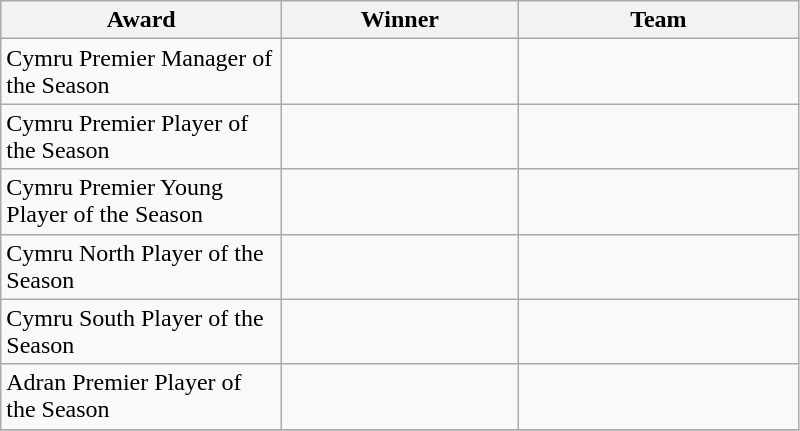<table class="wikitable">
<tr>
<th width=180>Award</th>
<th width=150>Winner</th>
<th width=180>Team</th>
</tr>
<tr>
<td>Cymru Premier Manager of the Season</td>
<td></td>
<td></td>
</tr>
<tr>
<td>Cymru Premier Player of the Season</td>
<td></td>
<td></td>
</tr>
<tr>
<td>Cymru Premier Young Player of the Season</td>
<td></td>
<td></td>
</tr>
<tr>
<td>Cymru North Player of the Season</td>
<td></td>
<td></td>
</tr>
<tr>
<td>Cymru South Player of the Season</td>
<td></td>
<td></td>
</tr>
<tr>
<td>Adran Premier Player of the Season</td>
<td></td>
<td></td>
</tr>
<tr>
</tr>
</table>
